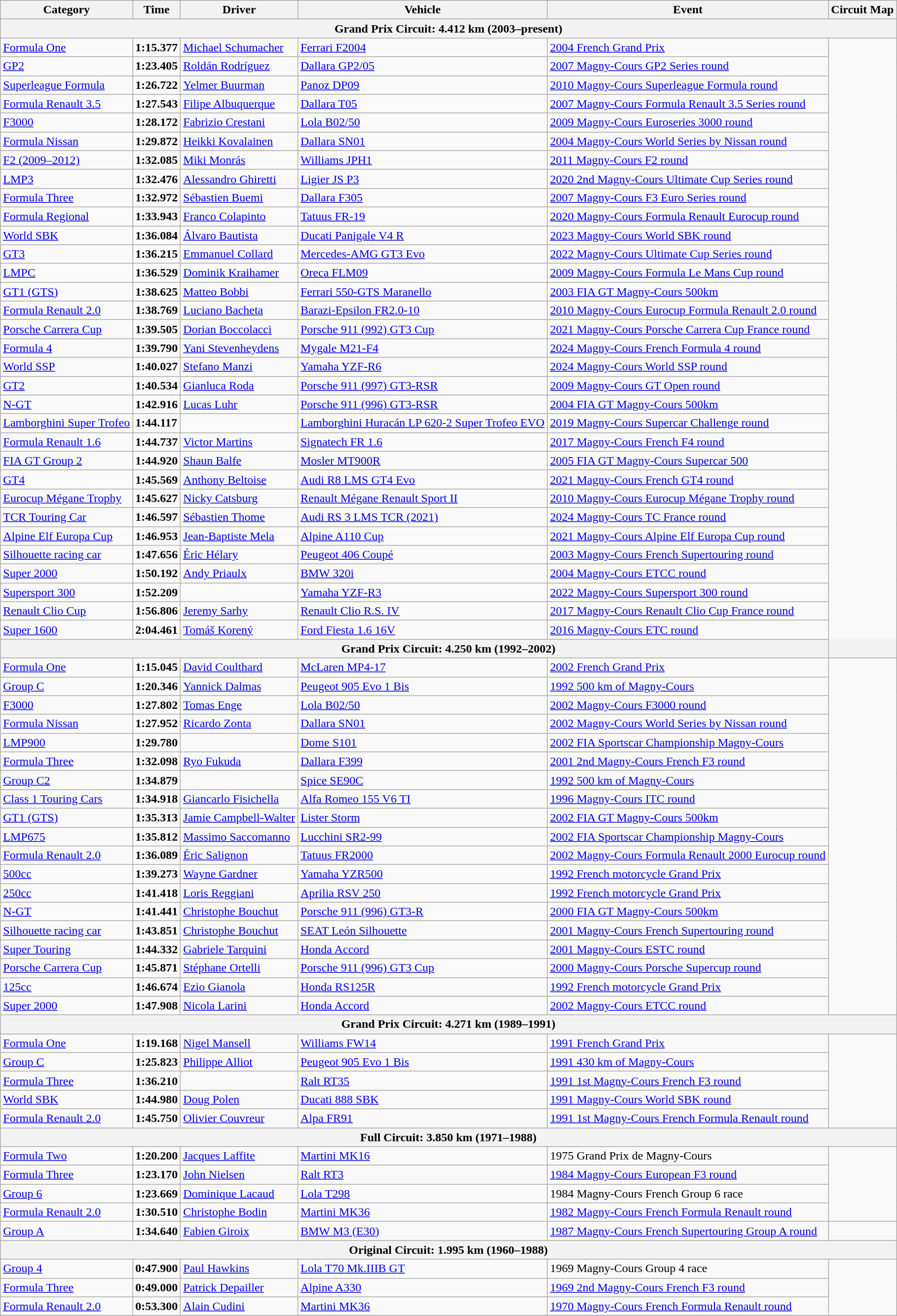<table class="wikitable">
<tr>
<th>Category</th>
<th>Time</th>
<th>Driver</th>
<th>Vehicle</th>
<th>Event</th>
<th>Circuit Map</th>
</tr>
<tr>
<th colspan=6>Grand Prix Circuit: 4.412 km (2003–present)</th>
</tr>
<tr>
<td><a href='#'>Formula One</a></td>
<td><strong>1:15.377</strong></td>
<td> <a href='#'>Michael Schumacher</a></td>
<td><a href='#'>Ferrari F2004</a></td>
<td><a href='#'>2004 French Grand Prix</a></td>
<td rowspan = 33></td>
</tr>
<tr>
<td><a href='#'>GP2</a></td>
<td><strong>1:23.405</strong></td>
<td> <a href='#'>Roldán Rodríguez</a></td>
<td><a href='#'>Dallara GP2/05</a></td>
<td><a href='#'>2007 Magny-Cours GP2 Series round</a></td>
</tr>
<tr>
<td><a href='#'>Superleague Formula</a></td>
<td><strong>1:26.722</strong></td>
<td> <a href='#'>Yelmer Buurman</a></td>
<td><a href='#'>Panoz DP09</a></td>
<td><a href='#'>2010 Magny-Cours Superleague Formula round</a></td>
</tr>
<tr>
<td><a href='#'>Formula Renault 3.5</a></td>
<td><strong>1:27.543</strong></td>
<td> <a href='#'>Filipe Albuquerque</a></td>
<td><a href='#'>Dallara T05</a></td>
<td><a href='#'>2007 Magny-Cours Formula Renault 3.5 Series round</a></td>
</tr>
<tr>
<td><a href='#'>F3000</a></td>
<td><strong>1:28.172</strong></td>
<td> <a href='#'>Fabrizio Crestani</a></td>
<td><a href='#'>Lola B02/50</a></td>
<td><a href='#'>2009 Magny-Cours Euroseries 3000 round</a></td>
</tr>
<tr>
<td><a href='#'>Formula Nissan</a></td>
<td><strong>1:29.872</strong></td>
<td> <a href='#'>Heikki Kovalainen</a></td>
<td><a href='#'>Dallara SN01</a></td>
<td><a href='#'>2004 Magny-Cours World Series by Nissan round</a></td>
</tr>
<tr>
<td><a href='#'>F2 (2009–2012)</a></td>
<td><strong>1:32.085</strong></td>
<td> <a href='#'>Miki Monrás</a></td>
<td><a href='#'>Williams JPH1</a></td>
<td><a href='#'>2011 Magny-Cours F2 round</a></td>
</tr>
<tr>
<td><a href='#'>LMP3</a></td>
<td><strong>1:32.476</strong></td>
<td> <a href='#'>Alessandro Ghiretti</a></td>
<td><a href='#'>Ligier JS P3</a></td>
<td><a href='#'>2020 2nd Magny-Cours Ultimate Cup Series round</a></td>
</tr>
<tr>
<td><a href='#'>Formula Three</a></td>
<td><strong>1:32.972</strong></td>
<td> <a href='#'>Sébastien Buemi</a></td>
<td><a href='#'>Dallara F305</a></td>
<td><a href='#'>2007 Magny-Cours F3 Euro Series round</a></td>
</tr>
<tr>
<td><a href='#'>Formula Regional</a></td>
<td><strong>1:33.943</strong></td>
<td> <a href='#'>Franco Colapinto</a></td>
<td><a href='#'>Tatuus FR-19</a></td>
<td><a href='#'>2020 Magny-Cours Formula Renault Eurocup round</a></td>
</tr>
<tr>
<td><a href='#'>World SBK</a></td>
<td><strong>1:36.084</strong></td>
<td> <a href='#'>Álvaro Bautista</a></td>
<td><a href='#'>Ducati Panigale V4 R</a></td>
<td><a href='#'>2023 Magny-Cours World SBK round</a></td>
</tr>
<tr>
<td><a href='#'>GT3</a></td>
<td><strong>1:36.215</strong></td>
<td> <a href='#'>Emmanuel Collard</a></td>
<td><a href='#'>Mercedes-AMG GT3 Evo</a></td>
<td><a href='#'>2022 Magny-Cours Ultimate Cup Series round</a></td>
</tr>
<tr>
<td><a href='#'>LMPC</a></td>
<td><strong>1:36.529</strong></td>
<td> <a href='#'>Dominik Kraihamer</a></td>
<td><a href='#'>Oreca FLM09</a></td>
<td><a href='#'>2009 Magny-Cours Formula Le Mans Cup round</a></td>
</tr>
<tr>
<td><a href='#'>GT1 (GTS)</a></td>
<td><strong>1:38.625</strong></td>
<td> <a href='#'>Matteo Bobbi</a></td>
<td><a href='#'>Ferrari 550-GTS Maranello</a></td>
<td><a href='#'>2003 FIA GT Magny-Cours 500km</a></td>
</tr>
<tr>
<td><a href='#'>Formula Renault 2.0</a></td>
<td><strong>1:38.769</strong></td>
<td> <a href='#'>Luciano Bacheta</a></td>
<td><a href='#'>Barazi-Epsilon FR2.0-10</a></td>
<td><a href='#'>2010 Magny-Cours Eurocup Formula Renault 2.0 round</a></td>
</tr>
<tr>
<td><a href='#'>Porsche Carrera Cup</a></td>
<td><strong>1:39.505</strong></td>
<td> <a href='#'>Dorian Boccolacci</a></td>
<td><a href='#'>Porsche 911 (992) GT3 Cup</a></td>
<td><a href='#'>2021 Magny-Cours Porsche Carrera Cup France round</a></td>
</tr>
<tr>
<td><a href='#'>Formula 4</a></td>
<td><strong>1:39.790</strong></td>
<td> <a href='#'>Yani Stevenheydens</a></td>
<td><a href='#'>Mygale M21-F4</a></td>
<td><a href='#'>2024 Magny-Cours French Formula 4 round</a></td>
</tr>
<tr>
<td><a href='#'>World SSP</a></td>
<td><strong>1:40.027</strong></td>
<td> <a href='#'>Stefano Manzi</a></td>
<td><a href='#'>Yamaha YZF-R6</a></td>
<td><a href='#'>2024 Magny-Cours World SSP round</a></td>
</tr>
<tr>
<td><a href='#'>GT2</a></td>
<td><strong>1:40.534</strong></td>
<td> <a href='#'>Gianluca Roda</a></td>
<td><a href='#'>Porsche 911 (997) GT3-RSR</a></td>
<td><a href='#'>2009 Magny-Cours GT Open round</a></td>
</tr>
<tr>
<td><a href='#'>N-GT</a></td>
<td><strong>1:42.916</strong></td>
<td> <a href='#'>Lucas Luhr</a></td>
<td><a href='#'>Porsche 911 (996) GT3-RSR</a></td>
<td><a href='#'>2004 FIA GT Magny-Cours 500km</a></td>
</tr>
<tr>
<td><a href='#'>Lamborghini Super Trofeo</a></td>
<td><strong>1:44.117</strong></td>
<td> </td>
<td><a href='#'>Lamborghini Huracán LP 620-2 Super Trofeo EVO</a></td>
<td><a href='#'>2019 Magny-Cours Supercar Challenge round</a></td>
</tr>
<tr>
<td><a href='#'>Formula Renault 1.6</a></td>
<td><strong>1:44.737</strong></td>
<td> <a href='#'>Victor Martins</a></td>
<td><a href='#'>Signatech FR 1.6</a></td>
<td><a href='#'>2017 Magny-Cours French F4 round</a></td>
</tr>
<tr>
<td><a href='#'>FIA GT Group 2</a></td>
<td><strong>1:44.920</strong></td>
<td> <a href='#'>Shaun Balfe</a></td>
<td><a href='#'>Mosler MT900R</a></td>
<td><a href='#'>2005 FIA GT Magny-Cours Supercar 500</a></td>
</tr>
<tr>
<td><a href='#'>GT4</a></td>
<td><strong>1:45.569</strong></td>
<td> <a href='#'>Anthony Beltoise</a></td>
<td><a href='#'>Audi R8 LMS GT4 Evo</a></td>
<td><a href='#'>2021 Magny-Cours French GT4 round</a></td>
</tr>
<tr>
<td><a href='#'>Eurocup Mégane Trophy</a></td>
<td><strong>1:45.627</strong></td>
<td> <a href='#'>Nicky Catsburg</a></td>
<td><a href='#'>Renault Mégane Renault Sport II</a></td>
<td><a href='#'>2010 Magny-Cours Eurocup Mégane Trophy round</a></td>
</tr>
<tr>
<td><a href='#'>TCR Touring Car</a></td>
<td><strong>1:46.597</strong></td>
<td> <a href='#'>Sébastien Thome</a></td>
<td><a href='#'>Audi RS 3 LMS TCR (2021)</a></td>
<td><a href='#'>2024 Magny-Cours TC France round</a></td>
</tr>
<tr>
<td><a href='#'>Alpine Elf Europa Cup</a></td>
<td><strong>1:46.953</strong></td>
<td> <a href='#'>Jean-Baptiste Mela</a></td>
<td><a href='#'>Alpine A110 Cup</a></td>
<td><a href='#'>2021 Magny-Cours Alpine Elf Europa Cup round</a></td>
</tr>
<tr>
<td><a href='#'>Silhouette racing car</a></td>
<td><strong>1:47.656</strong></td>
<td> <a href='#'>Éric Hélary</a></td>
<td><a href='#'>Peugeot 406 Coupé</a></td>
<td><a href='#'>2003 Magny-Cours French Supertouring round</a></td>
</tr>
<tr>
<td><a href='#'>Super 2000</a></td>
<td><strong>1:50.192</strong></td>
<td> <a href='#'>Andy Priaulx</a></td>
<td><a href='#'>BMW 320i</a></td>
<td><a href='#'>2004 Magny-Cours ETCC round</a></td>
</tr>
<tr>
<td><a href='#'>Supersport 300</a></td>
<td><strong>1:52.209</strong></td>
<td> </td>
<td><a href='#'>Yamaha YZF-R3</a></td>
<td><a href='#'>2022 Magny-Cours Supersport 300 round</a></td>
</tr>
<tr>
<td><a href='#'>Renault Clio Cup</a></td>
<td><strong>1:56.806</strong></td>
<td> <a href='#'>Jeremy Sarhy</a></td>
<td><a href='#'>Renault Clio R.S. IV</a></td>
<td><a href='#'>2017 Magny-Cours Renault Clio Cup France round</a></td>
</tr>
<tr>
<td><a href='#'>Super 1600</a></td>
<td><strong>2:04.461</strong></td>
<td> <a href='#'>Tomáš Korený</a></td>
<td><a href='#'>Ford Fiesta 1.6 16V</a></td>
<td><a href='#'>2016 Magny-Cours ETC round</a></td>
</tr>
<tr>
<th colspan=6>Grand Prix Circuit: 4.250 km (1992–2002)</th>
</tr>
<tr>
<td><a href='#'>Formula One</a></td>
<td><strong>1:15.045</strong></td>
<td> <a href='#'>David Coulthard</a></td>
<td><a href='#'>McLaren MP4-17</a></td>
<td><a href='#'>2002 French Grand Prix</a></td>
<td rowspan = 19></td>
</tr>
<tr>
<td><a href='#'>Group C</a></td>
<td><strong>1:20.346</strong></td>
<td> <a href='#'>Yannick Dalmas</a></td>
<td><a href='#'>Peugeot 905 Evo 1 Bis</a></td>
<td><a href='#'>1992 500 km of Magny-Cours</a></td>
</tr>
<tr>
<td><a href='#'>F3000</a></td>
<td><strong>1:27.802</strong></td>
<td> <a href='#'>Tomas Enge</a></td>
<td><a href='#'>Lola B02/50</a></td>
<td><a href='#'>2002 Magny-Cours F3000 round</a></td>
</tr>
<tr>
<td><a href='#'>Formula Nissan</a></td>
<td><strong>1:27.952</strong></td>
<td> <a href='#'>Ricardo Zonta</a></td>
<td><a href='#'>Dallara SN01</a></td>
<td><a href='#'>2002 Magny-Cours World Series by Nissan round</a></td>
</tr>
<tr>
<td><a href='#'>LMP900</a></td>
<td><strong>1:29.780</strong></td>
<td> </td>
<td><a href='#'>Dome S101</a></td>
<td><a href='#'>2002 FIA Sportscar Championship Magny-Cours</a></td>
</tr>
<tr>
<td><a href='#'>Formula Three</a></td>
<td><strong>1:32.098</strong></td>
<td> <a href='#'>Ryo Fukuda</a></td>
<td><a href='#'>Dallara F399</a></td>
<td><a href='#'>2001 2nd Magny-Cours French F3 round</a></td>
</tr>
<tr>
<td><a href='#'>Group C2</a></td>
<td><strong>1:34.879</strong></td>
<td> </td>
<td><a href='#'>Spice SE90C</a></td>
<td><a href='#'>1992 500 km of Magny-Cours</a></td>
</tr>
<tr>
<td><a href='#'>Class 1 Touring Cars</a></td>
<td><strong>1:34.918</strong></td>
<td> <a href='#'>Giancarlo Fisichella</a></td>
<td><a href='#'>Alfa Romeo 155 V6 TI</a></td>
<td><a href='#'>1996 Magny-Cours ITC round</a></td>
</tr>
<tr>
<td><a href='#'>GT1 (GTS)</a></td>
<td><strong>1:35.313</strong></td>
<td> <a href='#'>Jamie Campbell-Walter</a></td>
<td><a href='#'>Lister Storm</a></td>
<td><a href='#'>2002 FIA GT Magny-Cours 500km</a></td>
</tr>
<tr>
<td><a href='#'>LMP675</a></td>
<td><strong>1:35.812</strong></td>
<td> <a href='#'>Massimo Saccomanno</a></td>
<td><a href='#'>Lucchini SR2-99</a></td>
<td><a href='#'>2002 FIA Sportscar Championship Magny-Cours</a></td>
</tr>
<tr>
<td><a href='#'>Formula Renault 2.0</a></td>
<td><strong>1:36.089</strong></td>
<td> <a href='#'>Éric Salignon</a></td>
<td><a href='#'>Tatuus FR2000</a></td>
<td><a href='#'>2002 Magny-Cours Formula Renault 2000 Eurocup round</a></td>
</tr>
<tr>
<td><a href='#'>500cc</a></td>
<td><strong>1:39.273</strong></td>
<td> <a href='#'>Wayne Gardner</a></td>
<td><a href='#'>Yamaha YZR500</a></td>
<td><a href='#'>1992 French motorcycle Grand Prix</a></td>
</tr>
<tr>
<td><a href='#'>250cc</a></td>
<td><strong>1:41.418</strong></td>
<td> <a href='#'>Loris Reggiani</a></td>
<td><a href='#'>Aprilia RSV 250</a></td>
<td><a href='#'>1992 French motorcycle Grand Prix</a></td>
</tr>
<tr>
<td><a href='#'>N-GT</a></td>
<td><strong>1:41.441</strong></td>
<td> <a href='#'>Christophe Bouchut</a></td>
<td><a href='#'>Porsche 911 (996) GT3-R</a></td>
<td><a href='#'>2000 FIA GT Magny-Cours 500km</a></td>
</tr>
<tr>
<td><a href='#'>Silhouette racing car</a></td>
<td><strong>1:43.851</strong></td>
<td> <a href='#'>Christophe Bouchut</a></td>
<td><a href='#'>SEAT León Silhouette</a></td>
<td><a href='#'>2001 Magny-Cours French Supertouring round</a></td>
</tr>
<tr>
<td><a href='#'>Super Touring</a></td>
<td><strong>1:44.332</strong></td>
<td> <a href='#'>Gabriele Tarquini</a></td>
<td><a href='#'>Honda Accord</a></td>
<td><a href='#'>2001 Magny-Cours ESTC round</a></td>
</tr>
<tr>
<td><a href='#'>Porsche Carrera Cup</a></td>
<td><strong>1:45.871</strong></td>
<td> <a href='#'>Stéphane Ortelli</a></td>
<td><a href='#'>Porsche 911 (996) GT3 Cup</a></td>
<td><a href='#'>2000 Magny-Cours Porsche Supercup round</a></td>
</tr>
<tr>
<td><a href='#'>125cc</a></td>
<td><strong>1:46.674</strong></td>
<td> <a href='#'>Ezio Gianola</a></td>
<td><a href='#'>Honda RS125R</a></td>
<td><a href='#'>1992 French motorcycle Grand Prix</a></td>
</tr>
<tr>
<td><a href='#'>Super 2000</a></td>
<td><strong>1:47.908</strong></td>
<td> <a href='#'>Nicola Larini</a></td>
<td><a href='#'>Honda Accord</a></td>
<td><a href='#'>2002 Magny-Cours ETCC round</a></td>
</tr>
<tr>
<th colspan=6>Grand Prix Circuit: 4.271 km (1989–1991)</th>
</tr>
<tr>
<td><a href='#'>Formula One</a></td>
<td><strong>1:19.168</strong></td>
<td> <a href='#'>Nigel Mansell</a></td>
<td><a href='#'>Williams FW14</a></td>
<td><a href='#'>1991 French Grand Prix</a></td>
<td rowspan=5></td>
</tr>
<tr>
<td><a href='#'>Group C</a></td>
<td><strong>1:25.823</strong></td>
<td> <a href='#'>Philippe Alliot</a></td>
<td><a href='#'>Peugeot 905 Evo 1 Bis</a></td>
<td><a href='#'>1991 430 km of Magny-Cours</a></td>
</tr>
<tr>
<td><a href='#'>Formula Three</a></td>
<td><strong>1:36.210</strong></td>
<td> </td>
<td><a href='#'>Ralt RT35</a></td>
<td><a href='#'>1991 1st Magny-Cours French F3 round</a></td>
</tr>
<tr>
<td><a href='#'>World SBK</a></td>
<td><strong>1:44.980</strong></td>
<td> <a href='#'>Doug Polen</a></td>
<td><a href='#'>Ducati 888 SBK</a></td>
<td><a href='#'>1991 Magny-Cours World SBK round</a></td>
</tr>
<tr>
<td><a href='#'>Formula Renault 2.0</a></td>
<td><strong>1:45.750</strong></td>
<td> <a href='#'>Olivier Couvreur</a></td>
<td><a href='#'>Alpa FR91</a></td>
<td><a href='#'>1991 1st Magny-Cours French Formula Renault round</a></td>
</tr>
<tr>
<th colspan=6>Full Circuit: 3.850 km (1971–1988)</th>
</tr>
<tr>
<td><a href='#'>Formula Two</a></td>
<td><strong>1:20.200</strong></td>
<td> <a href='#'>Jacques Laffite</a></td>
<td><a href='#'>Martini MK16</a></td>
<td>1975 Grand Prix de Magny-Cours</td>
<td rowspan = 4></td>
</tr>
<tr>
<td><a href='#'>Formula Three</a></td>
<td><strong>1:23.170</strong></td>
<td> <a href='#'>John Nielsen</a></td>
<td><a href='#'>Ralt RT3</a></td>
<td><a href='#'>1984 Magny-Cours European F3 round</a></td>
</tr>
<tr>
<td><a href='#'>Group 6</a></td>
<td><strong>1:23.669</strong></td>
<td> <a href='#'>Dominique Lacaud</a></td>
<td><a href='#'>Lola T298</a></td>
<td>1984 Magny-Cours French Group 6 race</td>
</tr>
<tr>
<td><a href='#'>Formula Renault 2.0</a></td>
<td><strong>1:30.510</strong></td>
<td> <a href='#'>Christophe Bodin</a></td>
<td><a href='#'>Martini MK36</a></td>
<td><a href='#'>1982 Magny-Cours French Formula Renault round</a></td>
</tr>
<tr>
<td><a href='#'>Group A</a></td>
<td><strong>1:34.640</strong></td>
<td> <a href='#'>Fabien Giroix</a></td>
<td><a href='#'>BMW M3 (E30)</a></td>
<td><a href='#'>1987 Magny-Cours French Supertouring Group A round</a></td>
</tr>
<tr>
<th colspan=6>Original Circuit: 1.995 km (1960–1988)</th>
</tr>
<tr>
<td><a href='#'>Group 4</a></td>
<td><strong>0:47.900</strong></td>
<td> <a href='#'>Paul Hawkins</a></td>
<td><a href='#'>Lola T70 Mk.IIIB GT</a></td>
<td>1969 Magny-Cours Group 4 race</td>
<td rowspan = 3></td>
</tr>
<tr>
<td><a href='#'>Formula Three</a></td>
<td><strong>0:49.000</strong></td>
<td> <a href='#'>Patrick Depailler</a></td>
<td><a href='#'>Alpine A330</a></td>
<td><a href='#'>1969 2nd Magny-Cours French F3 round</a></td>
</tr>
<tr>
<td><a href='#'>Formula Renault 2.0</a></td>
<td><strong>0:53.300</strong></td>
<td> <a href='#'>Alain Cudini</a></td>
<td><a href='#'>Martini MK36</a></td>
<td><a href='#'>1970 Magny-Cours French Formula Renault round</a></td>
</tr>
<tr>
</tr>
</table>
